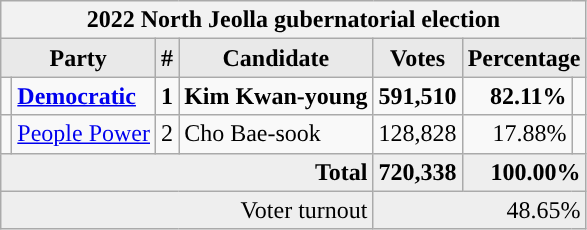<table class="wikitable">
<tr>
<th colspan="7">2022 North Jeolla gubernatorial election</th>
</tr>
<tr>
<th style="background-color:#E9E9E9" colspan=2>Party</th>
<th style="background-color:#E9E9E9">#</th>
<th style="background-color:#E9E9E9">Candidate</th>
<th style="background-color:#E9E9E9">Votes</th>
<th style="background-color:#E9E9E9" colspan=2>Percentage</th>
</tr>
<tr style="font-weight:bold">
<td></td>
<td align=left><a href='#'>Democratic</a></td>
<td align=center>1</td>
<td align=left>Kim Kwan-young</td>
<td align=right>591,510</td>
<td align=right>82.11%</td>
<td align=right></td>
</tr>
<tr>
<td></td>
<td align=left><a href='#'>People Power</a></td>
<td align=center>2</td>
<td align=left>Cho Bae-sook</td>
<td align=right>128,828</td>
<td align=right>17.88%</td>
<td align=right></td>
</tr>
<tr bgcolor="#EEEEEE" style="font-weight:bold">
<td colspan="4" align=right>Total</td>
<td align=right>720,338</td>
<td align=right colspan=2>100.00%</td>
</tr>
<tr bgcolor="#EEEEEE">
<td colspan="4" align="right">Voter turnout</td>
<td colspan="3" align="right">48.65%</td>
</tr>
</table>
